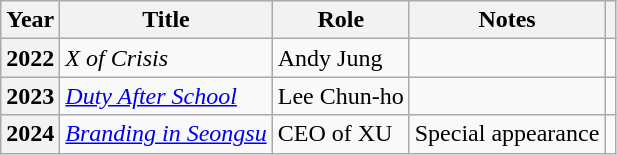<table class="wikitable plainrowheaders sortable">
<tr>
<th scope="col">Year</th>
<th scope="col">Title</th>
<th scope="col">Role</th>
<th scope="col" class="unsortable">Notes</th>
<th scope="col" class="unsortable"></th>
</tr>
<tr>
<th scope="row">2022</th>
<td><em>X of Crisis</em></td>
<td>Andy Jung</td>
<td></td>
<td style="text-align:center"></td>
</tr>
<tr>
<th scope="row">2023</th>
<td><em><a href='#'>Duty After School</a></em></td>
<td>Lee Chun-ho</td>
<td></td>
<td style="text-align:center"></td>
</tr>
<tr>
<th scope="row">2024</th>
<td><em><a href='#'>Branding in Seongsu</a></em></td>
<td>CEO of XU</td>
<td>Special appearance</td>
<td style="text-align:center"></td>
</tr>
</table>
